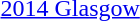<table>
<tr>
<td><a href='#'>2014 Glasgow</a><br></td>
<td></td>
<td></td>
<td></td>
</tr>
</table>
